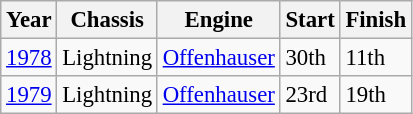<table class="wikitable" style="font-size: 95%;">
<tr>
<th>Year</th>
<th>Chassis</th>
<th>Engine</th>
<th>Start</th>
<th>Finish</th>
</tr>
<tr>
<td><a href='#'>1978</a></td>
<td>Lightning</td>
<td><a href='#'>Offenhauser</a></td>
<td>30th</td>
<td>11th</td>
</tr>
<tr>
<td><a href='#'>1979</a></td>
<td>Lightning</td>
<td><a href='#'>Offenhauser</a></td>
<td>23rd</td>
<td>19th</td>
</tr>
</table>
